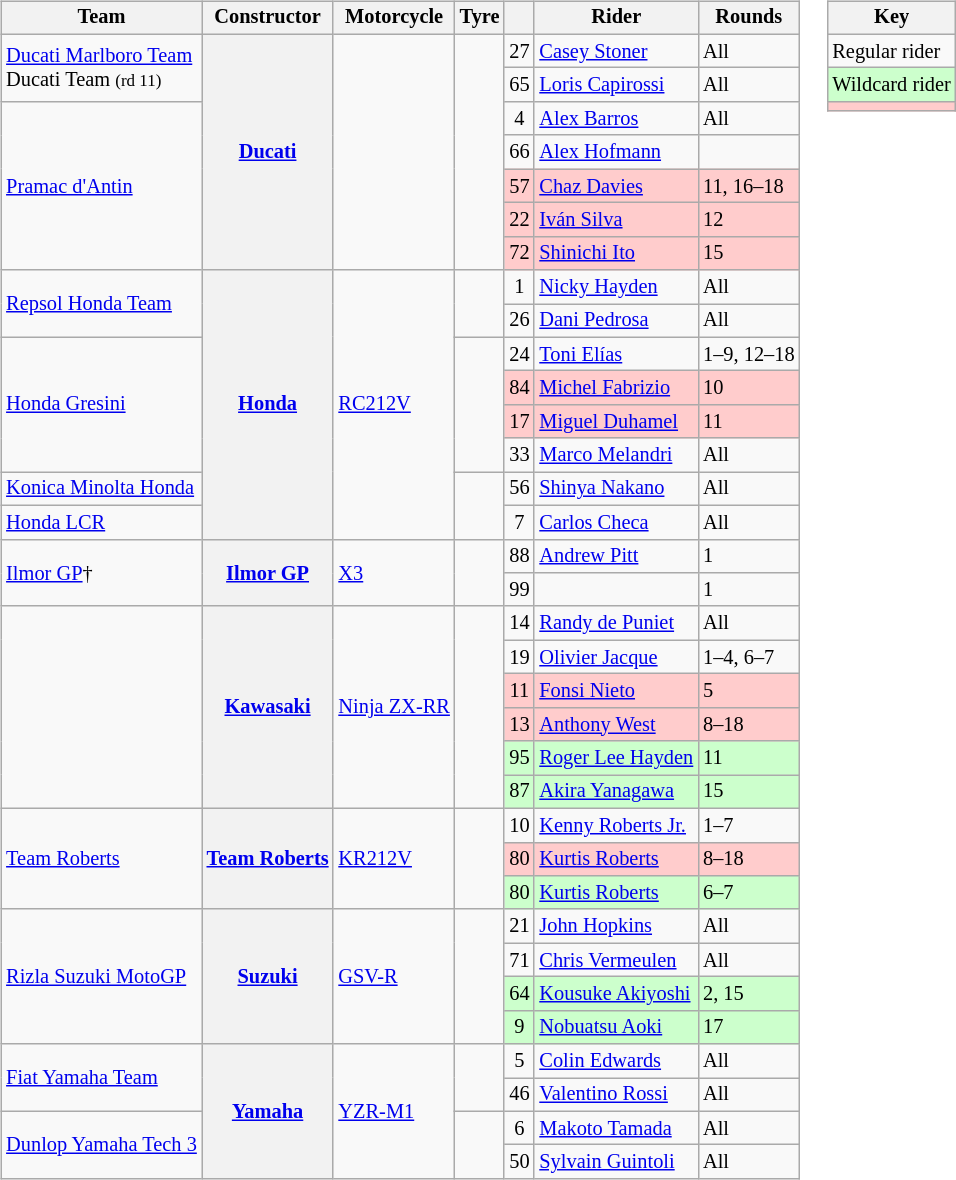<table>
<tr>
<td><br><table class="wikitable" style="font-size: 85%;">
<tr>
<th>Team</th>
<th>Constructor</th>
<th>Motorcycle</th>
<th>Tyre</th>
<th></th>
<th>Rider</th>
<th>Rounds</th>
</tr>
<tr>
<td rowspan=2> <a href='#'>Ducati Marlboro Team</a><br>Ducati Team <small>(rd 11)</small></td>
<th rowspan=7><a href='#'>Ducati</a></th>
<td rowspan=7></td>
<td rowspan=7 align="center"></td>
<td align=center>27</td>
<td> <a href='#'>Casey Stoner</a></td>
<td>All</td>
</tr>
<tr>
<td align=center>65</td>
<td> <a href='#'>Loris Capirossi</a></td>
<td>All</td>
</tr>
<tr>
<td rowspan=5> <a href='#'>Pramac d'Antin</a></td>
<td align=center>4</td>
<td> <a href='#'>Alex Barros</a></td>
<td>All</td>
</tr>
<tr>
<td align=center>66</td>
<td> <a href='#'>Alex Hofmann</a></td>
<td></td>
</tr>
<tr style="background-color:#ffcccc">
<td align=center>57</td>
<td> <a href='#'>Chaz Davies</a></td>
<td>11, 16–18</td>
</tr>
<tr style="background-color:#ffcccc">
<td align=center>22</td>
<td> <a href='#'>Iván Silva</a></td>
<td>12</td>
</tr>
<tr style="background-color:#ffcccc">
<td align=center>72</td>
<td> <a href='#'>Shinichi Ito</a></td>
<td>15</td>
</tr>
<tr>
<td rowspan=2> <a href='#'>Repsol Honda Team</a></td>
<th rowspan=8><a href='#'>Honda</a></th>
<td rowspan=8><a href='#'>RC212V</a></td>
<td rowspan=2 align="center"></td>
<td align=center>1</td>
<td> <a href='#'>Nicky Hayden</a></td>
<td>All</td>
</tr>
<tr>
<td align=center>26</td>
<td> <a href='#'>Dani Pedrosa</a></td>
<td>All</td>
</tr>
<tr>
<td rowspan=4> <a href='#'>Honda Gresini</a></td>
<td rowspan=4 align="center"></td>
<td align=center>24</td>
<td> <a href='#'>Toni Elías</a></td>
<td>1–9, 12–18</td>
</tr>
<tr style="background-color:#ffcccc">
<td align=center>84</td>
<td> <a href='#'>Michel Fabrizio</a></td>
<td>10</td>
</tr>
<tr style="background-color:#ffcccc">
<td align=center>17</td>
<td> <a href='#'>Miguel Duhamel</a></td>
<td>11</td>
</tr>
<tr>
<td align=center>33</td>
<td> <a href='#'>Marco Melandri</a></td>
<td>All</td>
</tr>
<tr>
<td> <a href='#'>Konica Minolta Honda</a></td>
<td align=center rowspan=2></td>
<td align=center>56</td>
<td> <a href='#'>Shinya Nakano</a></td>
<td>All</td>
</tr>
<tr>
<td> <a href='#'>Honda LCR</a></td>
<td align=center>7</td>
<td> <a href='#'>Carlos Checa</a></td>
<td>All</td>
</tr>
<tr>
<td rowspan=2> <a href='#'>Ilmor GP</a>†</td>
<th rowspan=2><a href='#'>Ilmor GP</a></th>
<td rowspan=2><a href='#'>X3</a></td>
<td rowspan=2 align=center></td>
<td align=center>88</td>
<td> <a href='#'>Andrew Pitt</a></td>
<td>1</td>
</tr>
<tr>
<td align=center>99</td>
<td></td>
<td>1</td>
</tr>
<tr>
<td rowspan=6></td>
<th rowspan=6><a href='#'>Kawasaki</a></th>
<td rowspan=6><a href='#'>Ninja ZX-RR</a></td>
<td rowspan=6 align="center"></td>
<td align=center>14</td>
<td> <a href='#'>Randy de Puniet</a></td>
<td>All</td>
</tr>
<tr>
<td align=center>19</td>
<td> <a href='#'>Olivier Jacque</a></td>
<td>1–4, 6–7</td>
</tr>
<tr style="background:#ffcccc;">
<td align=center>11</td>
<td> <a href='#'>Fonsi Nieto</a></td>
<td>5</td>
</tr>
<tr style="background:#ffcccc;">
<td align=center>13</td>
<td> <a href='#'>Anthony West</a></td>
<td>8–18</td>
</tr>
<tr style="background-color:#ccffcc">
<td align=center>95</td>
<td> <a href='#'>Roger Lee Hayden</a></td>
<td>11</td>
</tr>
<tr style="background-color:#ccffcc">
<td align=center>87</td>
<td> <a href='#'>Akira Yanagawa</a></td>
<td>15</td>
</tr>
<tr>
<td rowspan=3> <a href='#'>Team Roberts</a></td>
<th rowspan=3><a href='#'>Team Roberts</a></th>
<td rowspan=3><a href='#'>KR212V</a></td>
<td rowspan=3 align=center></td>
<td align=center>10</td>
<td> <a href='#'>Kenny Roberts Jr.</a></td>
<td>1–7</td>
</tr>
<tr style="background:#ffcccc;">
<td align=center>80</td>
<td> <a href='#'>Kurtis Roberts</a></td>
<td>8–18</td>
</tr>
<tr style="background-color:#ccffcc">
<td align=center>80</td>
<td> <a href='#'>Kurtis Roberts</a></td>
<td>6–7</td>
</tr>
<tr>
<td rowspan=4> <a href='#'>Rizla Suzuki MotoGP</a></td>
<th rowspan=4><a href='#'>Suzuki</a></th>
<td rowspan=4><a href='#'>GSV-R</a></td>
<td rowspan=4 align="center"></td>
<td align=center>21</td>
<td> <a href='#'>John Hopkins</a></td>
<td>All</td>
</tr>
<tr>
<td align=center>71</td>
<td> <a href='#'>Chris Vermeulen</a></td>
<td>All</td>
</tr>
<tr style="background-color:#ccffcc">
<td align=center>64</td>
<td> <a href='#'>Kousuke Akiyoshi</a></td>
<td>2, 15</td>
</tr>
<tr style="background-color:#ccffcc">
<td align=center>9</td>
<td> <a href='#'>Nobuatsu Aoki</a></td>
<td>17</td>
</tr>
<tr>
<td rowspan=2> <a href='#'>Fiat Yamaha Team</a></td>
<th rowspan=4><a href='#'>Yamaha</a></th>
<td rowspan=4><a href='#'>YZR-M1</a></td>
<td rowspan=2 align=center></td>
<td align=center>5</td>
<td> <a href='#'>Colin Edwards</a></td>
<td>All</td>
</tr>
<tr>
<td align=center>46</td>
<td> <a href='#'>Valentino Rossi</a></td>
<td>All</td>
</tr>
<tr>
<td rowspan=2> <a href='#'>Dunlop Yamaha Tech 3</a></td>
<td rowspan=2 align="center"></td>
<td align=center>6</td>
<td> <a href='#'>Makoto Tamada</a></td>
<td>All</td>
</tr>
<tr>
<td align=center>50</td>
<td> <a href='#'>Sylvain Guintoli</a></td>
<td>All</td>
</tr>
</table>
</td>
<td valign="top"><br><table class="wikitable" style="font-size: 85%;">
<tr>
<th colspan=2>Key</th>
</tr>
<tr>
<td>Regular rider</td>
</tr>
<tr style="background:#ccffcc;">
<td>Wildcard rider</td>
</tr>
<tr style="background:#ffcccc;">
<td></td>
</tr>
</table>
</td>
</tr>
</table>
